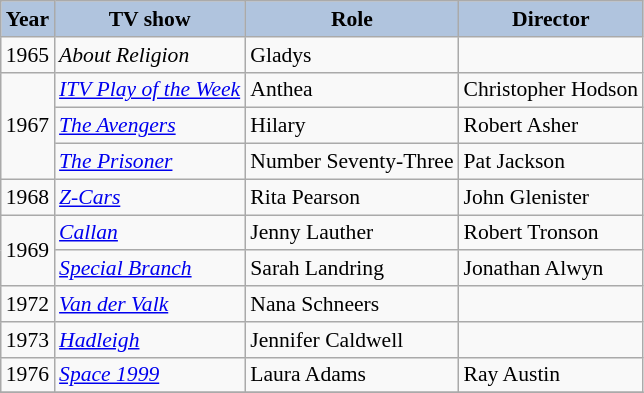<table class="wikitable" style="font-size:90%;">
<tr>
<th style="background:#B0C4DE;">Year</th>
<th style="background:#B0C4DE;">TV show</th>
<th style="background:#B0C4DE;">Role</th>
<th style="background:#B0C4DE;">Director</th>
</tr>
<tr>
<td>1965</td>
<td><em>About Religion</em></td>
<td>Gladys</td>
<td></td>
</tr>
<tr>
<td rowspan="3">1967</td>
<td><em><a href='#'>ITV Play of the Week</a></em></td>
<td>Anthea</td>
<td>Christopher Hodson</td>
</tr>
<tr>
<td><em><a href='#'>The Avengers</a></em></td>
<td>Hilary</td>
<td>Robert Asher</td>
</tr>
<tr>
<td><em><a href='#'>The Prisoner</a></em></td>
<td>Number Seventy-Three</td>
<td>Pat Jackson</td>
</tr>
<tr>
<td>1968</td>
<td><em><a href='#'>Z-Cars</a></em></td>
<td>Rita Pearson</td>
<td>John Glenister</td>
</tr>
<tr>
<td rowspan="2">1969</td>
<td><em><a href='#'>Callan</a></em></td>
<td>Jenny Lauther</td>
<td>Robert Tronson</td>
</tr>
<tr>
<td><em><a href='#'>Special Branch</a></em></td>
<td>Sarah Landring</td>
<td>Jonathan Alwyn</td>
</tr>
<tr>
<td>1972</td>
<td><em><a href='#'>Van der Valk</a></em></td>
<td>Nana Schneers</td>
<td></td>
</tr>
<tr>
<td>1973</td>
<td><em><a href='#'>Hadleigh</a></em></td>
<td>Jennifer Caldwell</td>
<td></td>
</tr>
<tr>
<td>1976</td>
<td><em><a href='#'>Space 1999</a></em></td>
<td>Laura Adams</td>
<td>Ray Austin</td>
</tr>
<tr>
</tr>
</table>
